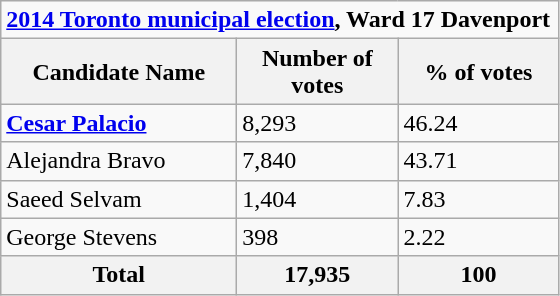<table class="wikitable">
<tr>
<td colspan="3"><strong><a href='#'>2014 Toronto municipal election</a>, Ward 17 Davenport</strong></td>
</tr>
<tr>
<th scope="col" style="width: 150px;">Candidate Name</th>
<th scope="col" style="width: 100px;">Number of votes</th>
<th scope="col" style="width: 100px;">% of votes</th>
</tr>
<tr>
<td><strong><a href='#'>Cesar Palacio</a></strong></td>
<td>8,293</td>
<td>46.24</td>
</tr>
<tr>
<td>Alejandra Bravo</td>
<td>7,840</td>
<td>43.71</td>
</tr>
<tr>
<td>Saeed Selvam</td>
<td>1,404</td>
<td>7.83</td>
</tr>
<tr>
<td>George Stevens</td>
<td>398</td>
<td>2.22</td>
</tr>
<tr>
<th>Total</th>
<th>17,935</th>
<th>100</th>
</tr>
</table>
